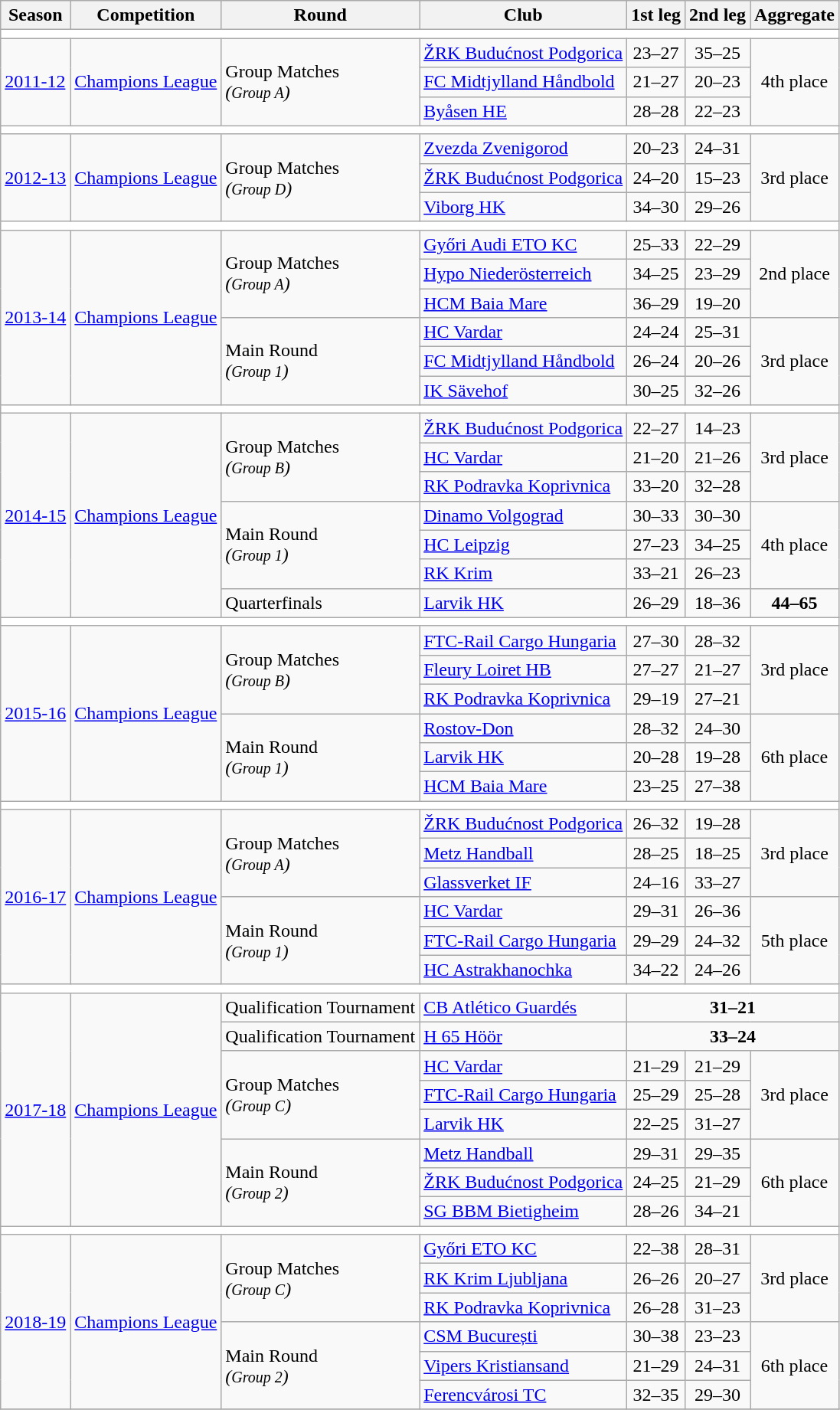<table class="wikitable">
<tr>
<th>Season</th>
<th>Competition</th>
<th>Round</th>
<th>Club</th>
<th>1st leg</th>
<th>2nd leg</th>
<th>Aggregate</th>
</tr>
<tr>
<td colspan="7" bgcolor=white></td>
</tr>
<tr>
<td rowspan=3><a href='#'>2011-12</a></td>
<td rowspan=3><a href='#'>Champions League</a></td>
<td rowspan=3>Group Matches<br><em>(<small>Group A</small>)</em></td>
<td> <a href='#'>ŽRK Budućnost Podgorica</a></td>
<td align=center>23–27</td>
<td align=center>35–25</td>
<td align=center rowspan=3>4th place</td>
</tr>
<tr>
<td> <a href='#'>FC Midtjylland Håndbold</a></td>
<td align=center>21–27</td>
<td align=center>20–23</td>
</tr>
<tr>
<td> <a href='#'>Byåsen HE</a></td>
<td align=center>28–28</td>
<td align=center>22–23</td>
</tr>
<tr>
<td colspan="7" bgcolor=white></td>
</tr>
<tr>
<td rowspan=3><a href='#'>2012-13</a></td>
<td rowspan=3><a href='#'>Champions League</a></td>
<td rowspan=3>Group Matches<br><em>(<small>Group D</small>)</em></td>
<td> <a href='#'>Zvezda Zvenigorod</a></td>
<td align=center>20–23</td>
<td align=center>24–31</td>
<td align=center rowspan=3>3rd place</td>
</tr>
<tr>
<td> <a href='#'>ŽRK Budućnost Podgorica</a></td>
<td align=center>24–20</td>
<td align=center>15–23</td>
</tr>
<tr>
<td> <a href='#'>Viborg HK</a></td>
<td align=center>34–30</td>
<td align=center>29–26</td>
</tr>
<tr>
<td colspan="7" bgcolor=white></td>
</tr>
<tr>
<td rowspan=6><a href='#'>2013-14</a></td>
<td rowspan=6><a href='#'>Champions League</a></td>
<td rowspan=3>Group Matches<br><em>(<small>Group A</small>)</em></td>
<td> <a href='#'>Győri Audi ETO KC</a></td>
<td align=center>25–33</td>
<td align=center>22–29</td>
<td align=center rowspan=3>2nd place</td>
</tr>
<tr>
<td> <a href='#'>Hypo Niederösterreich</a></td>
<td align=center>34–25</td>
<td align=center>23–29</td>
</tr>
<tr>
<td> <a href='#'>HCM Baia Mare</a></td>
<td align=center>36–29</td>
<td align=center>19–20</td>
</tr>
<tr>
<td rowspan=3>Main Round<br><em>(<small>Group 1</small>)</em></td>
<td> <a href='#'>HC Vardar</a></td>
<td align=center>24–24</td>
<td align=center>25–31</td>
<td align=center rowspan=3>3rd place</td>
</tr>
<tr>
<td> <a href='#'>FC Midtjylland Håndbold</a></td>
<td align=center>26–24</td>
<td align=center>20–26</td>
</tr>
<tr>
<td> <a href='#'>IK Sävehof</a></td>
<td align=center>30–25</td>
<td align=center>32–26</td>
</tr>
<tr>
<td colspan="7" bgcolor=white></td>
</tr>
<tr>
<td rowspan=7><a href='#'>2014-15</a></td>
<td rowspan=7><a href='#'>Champions League</a></td>
<td rowspan=3>Group Matches<br><em>(<small>Group B</small>)</em></td>
<td> <a href='#'>ŽRK Budućnost Podgorica</a></td>
<td align=center>22–27</td>
<td align=center>14–23</td>
<td align=center rowspan=3>3rd place</td>
</tr>
<tr>
<td> <a href='#'>HC Vardar</a></td>
<td align=center>21–20</td>
<td align=center>21–26</td>
</tr>
<tr>
<td> <a href='#'>RK Podravka Koprivnica</a></td>
<td align=center>33–20</td>
<td align=center>32–28</td>
</tr>
<tr>
<td rowspan=3>Main Round<br><em>(<small>Group 1</small>)</em></td>
<td> <a href='#'>Dinamo Volgograd</a></td>
<td align=center>30–33</td>
<td align=center>30–30</td>
<td align=center rowspan=3>4th place</td>
</tr>
<tr>
<td> <a href='#'>HC Leipzig</a></td>
<td align=center>27–23</td>
<td align=center>34–25</td>
</tr>
<tr>
<td> <a href='#'>RK Krim</a></td>
<td align=center>33–21</td>
<td align=center>26–23</td>
</tr>
<tr>
<td>Quarterfinals</td>
<td> <a href='#'>Larvik HK</a></td>
<td align=center>26–29</td>
<td align=center>18–36</td>
<td align=center><strong>44–65</strong></td>
</tr>
<tr>
<td colspan="7" bgcolor=white></td>
</tr>
<tr>
<td rowspan=6><a href='#'>2015-16</a></td>
<td rowspan=6><a href='#'>Champions League</a></td>
<td rowspan=3>Group Matches<br><em>(<small>Group B</small>)</em></td>
<td> <a href='#'>FTC-Rail Cargo Hungaria</a></td>
<td align=center>27–30</td>
<td align=center>28–32</td>
<td align=center rowspan=3>3rd place</td>
</tr>
<tr>
<td> <a href='#'>Fleury Loiret HB</a></td>
<td align=center>27–27</td>
<td align=center>21–27</td>
</tr>
<tr>
<td> <a href='#'>RK Podravka Koprivnica</a></td>
<td align=center>29–19</td>
<td align=center>27–21</td>
</tr>
<tr>
<td rowspan=3>Main Round<br><em>(<small>Group 1</small>)</em></td>
<td> <a href='#'>Rostov-Don</a></td>
<td align=center>28–32</td>
<td align=center>24–30</td>
<td align=center rowspan=3>6th place</td>
</tr>
<tr>
<td> <a href='#'>Larvik HK</a></td>
<td align=center>20–28</td>
<td align=center>19–28</td>
</tr>
<tr>
<td> <a href='#'>HCM Baia Mare</a></td>
<td align=center>23–25</td>
<td align=center>27–38</td>
</tr>
<tr>
<td colspan="7" bgcolor=white></td>
</tr>
<tr>
<td rowspan=6><a href='#'>2016-17</a></td>
<td rowspan=6><a href='#'>Champions League</a></td>
<td rowspan=3>Group Matches<br><em>(<small>Group A</small>)</em></td>
<td> <a href='#'>ŽRK Budućnost Podgorica</a></td>
<td align=center>26–32</td>
<td align=center>19–28</td>
<td align=center rowspan=3>3rd place</td>
</tr>
<tr>
<td> <a href='#'>Metz Handball</a></td>
<td align=center>28–25</td>
<td align=center>18–25</td>
</tr>
<tr>
<td> <a href='#'>Glassverket IF</a></td>
<td align=center>24–16</td>
<td align=center>33–27</td>
</tr>
<tr>
<td rowspan=3>Main Round<br><em>(<small>Group 1</small>)</em></td>
<td> <a href='#'>HC Vardar</a></td>
<td align=center>29–31</td>
<td align=center>26–36</td>
<td align=center rowspan=3>5th place</td>
</tr>
<tr>
<td> <a href='#'>FTC-Rail Cargo Hungaria</a></td>
<td align=center>29–29</td>
<td align=center>24–32</td>
</tr>
<tr>
<td> <a href='#'>HC Astrakhanochka</a></td>
<td align=center>34–22</td>
<td align=center>24–26</td>
</tr>
<tr>
<td colspan="7" bgcolor=white></td>
</tr>
<tr>
<td rowspan=8><a href='#'>2017-18</a></td>
<td rowspan=8><a href='#'>Champions League</a></td>
<td>Qualification Tournament</td>
<td> <a href='#'>CB Atlético Guardés</a></td>
<td colspan=3 align=center><strong>31–21</strong></td>
</tr>
<tr>
<td>Qualification Tournament</td>
<td> <a href='#'>H 65 Höör</a></td>
<td colspan=3 align=center><strong>33–24</strong></td>
</tr>
<tr>
<td rowspan=3>Group Matches<br><em>(<small>Group C</small>)</em></td>
<td> <a href='#'>HC Vardar</a></td>
<td align=center>21–29</td>
<td align=center>21–29</td>
<td align=center rowspan=3>3rd place</td>
</tr>
<tr>
<td> <a href='#'>FTC-Rail Cargo Hungaria</a></td>
<td align=center>25–29</td>
<td align=center>25–28</td>
</tr>
<tr>
<td> <a href='#'>Larvik HK</a></td>
<td align=center>22–25</td>
<td align=center>31–27</td>
</tr>
<tr>
<td rowspan=3>Main Round<br><em>(<small>Group 2</small>)</em></td>
<td> <a href='#'>Metz Handball</a></td>
<td align=center>29–31</td>
<td align=center>29–35</td>
<td align=center rowspan=3>6th place</td>
</tr>
<tr>
<td> <a href='#'>ŽRK Budućnost Podgorica</a></td>
<td align=center>24–25</td>
<td align=center>21–29</td>
</tr>
<tr>
<td> <a href='#'>SG BBM Bietigheim</a></td>
<td align=center>28–26</td>
<td align=center>34–21</td>
</tr>
<tr>
<td colspan="7" bgcolor=white></td>
</tr>
<tr>
<td rowspan=6><a href='#'>2018-19</a></td>
<td rowspan=6><a href='#'>Champions League</a></td>
<td rowspan=3>Group Matches<br><em>(<small>Group C</small>)</em></td>
<td> <a href='#'>Győri ETO KC</a></td>
<td align=center>22–38</td>
<td align=center>28–31</td>
<td align=center rowspan=3>3rd place</td>
</tr>
<tr>
<td> <a href='#'>RK Krim Ljubljana</a></td>
<td align=center>26–26</td>
<td align=center>20–27</td>
</tr>
<tr>
<td> <a href='#'>RK Podravka Koprivnica</a></td>
<td align=center>26–28</td>
<td align=center>31–23</td>
</tr>
<tr>
<td rowspan=3>Main Round<br><em>(<small>Group 2</small>)</em></td>
<td> <a href='#'>CSM București</a></td>
<td align=center>30–38</td>
<td align=center>23–23</td>
<td align=center rowspan=3>6th place</td>
</tr>
<tr>
<td> <a href='#'>Vipers Kristiansand</a></td>
<td align=center>21–29</td>
<td align=center>24–31</td>
</tr>
<tr>
<td> <a href='#'>Ferencvárosi TC</a></td>
<td align=center>32–35</td>
<td align=center>29–30</td>
</tr>
<tr>
</tr>
</table>
